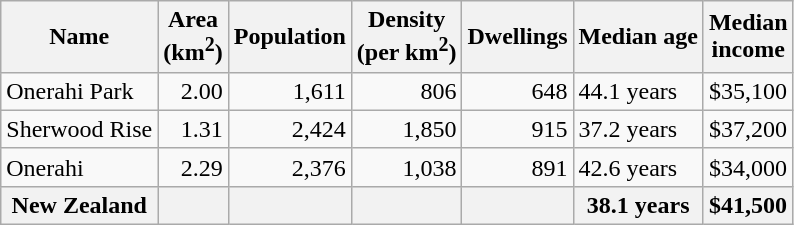<table class="wikitable">
<tr>
<th>Name</th>
<th>Area<br>(km<sup>2</sup>)</th>
<th>Population</th>
<th>Density<br>(per km<sup>2</sup>)</th>
<th>Dwellings</th>
<th>Median age</th>
<th>Median<br>income</th>
</tr>
<tr>
<td>Onerahi Park</td>
<td style="text-align:right;">2.00</td>
<td style="text-align:right;">1,611</td>
<td style="text-align:right;">806</td>
<td style="text-align:right;">648</td>
<td>44.1 years</td>
<td>$35,100</td>
</tr>
<tr>
<td>Sherwood Rise</td>
<td style="text-align:right;">1.31</td>
<td style="text-align:right;">2,424</td>
<td style="text-align:right;">1,850</td>
<td style="text-align:right;">915</td>
<td>37.2 years</td>
<td>$37,200</td>
</tr>
<tr>
<td>Onerahi</td>
<td style="text-align:right;">2.29</td>
<td style="text-align:right;">2,376</td>
<td style="text-align:right;">1,038</td>
<td style="text-align:right;">891</td>
<td>42.6 years</td>
<td>$34,000</td>
</tr>
<tr>
<th>New Zealand</th>
<th></th>
<th></th>
<th></th>
<th></th>
<th>38.1 years</th>
<th style="text-align:left;">$41,500</th>
</tr>
</table>
